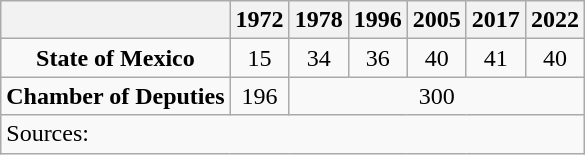<table class="wikitable" style="text-align: center">
<tr>
<th></th>
<th>1972</th>
<th>1978</th>
<th>1996</th>
<th>2005</th>
<th>2017</th>
<th>2022</th>
</tr>
<tr>
<td><strong>State of Mexico</strong></td>
<td>15</td>
<td>34</td>
<td>36</td>
<td>40</td>
<td>41</td>
<td>40</td>
</tr>
<tr>
<td><strong>Chamber of Deputies</strong></td>
<td>196</td>
<td colspan=5>300</td>
</tr>
<tr>
<td colspan=7 style="text-align: left">Sources: </td>
</tr>
</table>
